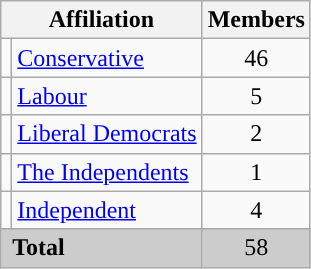<table class="wikitable">
<tr>
<th colspan="2">Affiliation</th>
<th>Members</th>
</tr>
<tr>
<td></td>
<td><a href='#'>Conservative</a></td>
<td style="text-align:center;">46</td>
</tr>
<tr>
<td></td>
<td><a href='#'>Labour</a></td>
<td style="text-align:center;">5</td>
</tr>
<tr>
<td></td>
<td><a href='#'>Liberal Democrats</a></td>
<td style="text-align:center;">2</td>
</tr>
<tr>
<td></td>
<td><a href='#'>The Independents</a></td>
<td style="text-align:center;">1</td>
</tr>
<tr>
<td></td>
<td><a href='#'>Independent</a></td>
<td style="text-align:center;">4</td>
</tr>
<tr>
</tr>
<tr style="background:#ccc;">
<td colspan="2"> <strong>Total</strong></td>
<td style="text-align:center;">58</td>
</tr>
</table>
